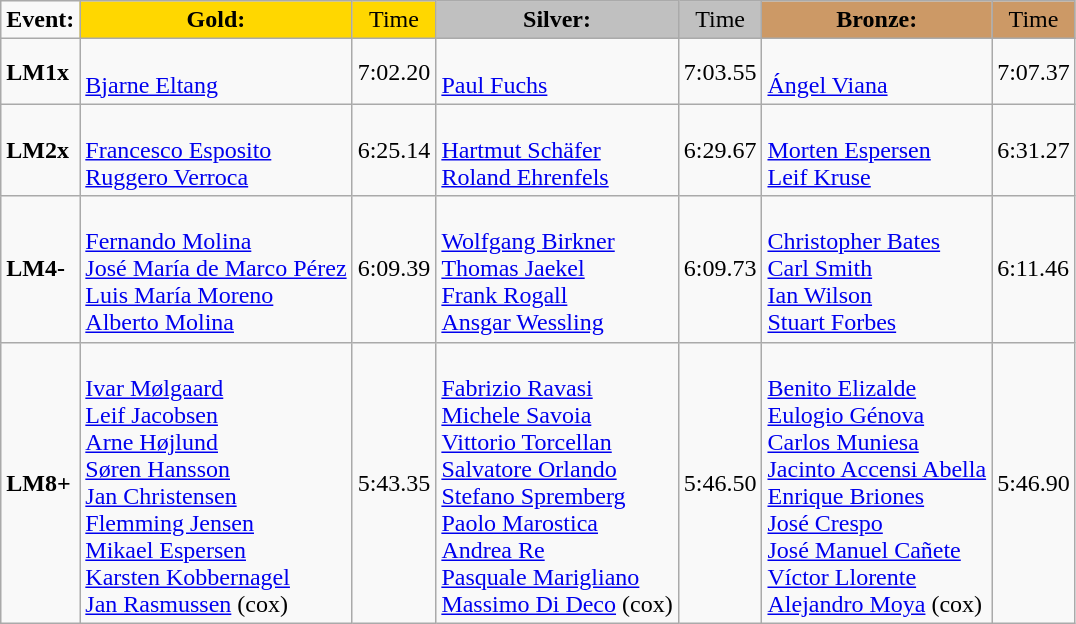<table class="wikitable">
<tr>
<td><strong>Event:</strong></td>
<td style="text-align:center;background-color:gold;"><strong>Gold:</strong></td>
<td style="text-align:center;background-color:gold;">Time</td>
<td style="text-align:center;background-color:silver;"><strong>Silver:</strong></td>
<td style="text-align:center;background-color:silver;">Time</td>
<td style="text-align:center;background-color:#CC9966;"><strong>Bronze:</strong></td>
<td style="text-align:center;background-color:#CC9966;">Time</td>
</tr>
<tr>
<td><strong>LM1x</strong></td>
<td> <br> <a href='#'>Bjarne Eltang</a></td>
<td>7:02.20</td>
<td> <br> <a href='#'>Paul Fuchs</a></td>
<td>7:03.55</td>
<td> <br> <a href='#'>Ángel Viana</a></td>
<td>7:07.37</td>
</tr>
<tr>
<td><strong>LM2x</strong></td>
<td> <br> <a href='#'>Francesco Esposito</a> <br> <a href='#'>Ruggero Verroca</a></td>
<td>6:25.14</td>
<td> <br> <a href='#'>Hartmut Schäfer</a> <br> <a href='#'>Roland Ehrenfels</a></td>
<td>6:29.67</td>
<td> <br> <a href='#'>Morten Espersen</a> <br> <a href='#'>Leif Kruse</a></td>
<td>6:31.27</td>
</tr>
<tr>
<td><strong>LM4-</strong></td>
<td> <br> <a href='#'>Fernando Molina</a> <br> <a href='#'>José María de Marco Pérez</a> <br> <a href='#'>Luis María Moreno</a> <br> <a href='#'>Alberto Molina</a></td>
<td>6:09.39</td>
<td> <br> <a href='#'>Wolfgang Birkner</a> <br> <a href='#'>Thomas Jaekel</a> <br> <a href='#'>Frank Rogall</a> <br> <a href='#'>Ansgar Wessling</a></td>
<td>6:09.73</td>
<td> <br> <a href='#'>Christopher Bates</a> <br> <a href='#'>Carl Smith</a> <br> <a href='#'>Ian Wilson</a> <br> <a href='#'>Stuart Forbes</a></td>
<td>6:11.46</td>
</tr>
<tr>
<td><strong>LM8+</strong></td>
<td> <br> <a href='#'>Ivar Mølgaard</a> <br> <a href='#'>Leif Jacobsen</a> <br> <a href='#'>Arne Højlund</a> <br> <a href='#'>Søren Hansson</a> <br> <a href='#'>Jan Christensen</a> <br> <a href='#'>Flemming Jensen</a> <br> <a href='#'>Mikael Espersen</a> <br> <a href='#'>Karsten Kobbernagel</a> <br> <a href='#'>Jan Rasmussen</a> (cox)</td>
<td>5:43.35</td>
<td> <br> <a href='#'>Fabrizio Ravasi</a> <br> <a href='#'>Michele Savoia</a> <br> <a href='#'>Vittorio Torcellan</a> <br> <a href='#'>Salvatore Orlando</a> <br> <a href='#'>Stefano Spremberg</a> <br> <a href='#'>Paolo Marostica</a> <br> <a href='#'>Andrea Re</a> <br> <a href='#'>Pasquale Marigliano</a> <br> <a href='#'>Massimo Di Deco</a> (cox)</td>
<td>5:46.50</td>
<td> <br> <a href='#'>Benito Elizalde</a> <br> <a href='#'>Eulogio Génova</a> <br> <a href='#'>Carlos Muniesa</a> <br> <a href='#'>Jacinto Accensi Abella</a> <br> <a href='#'>Enrique Briones</a> <br> <a href='#'>José Crespo</a> <br> <a href='#'>José Manuel Cañete</a> <br> <a href='#'>Víctor Llorente</a> <br> <a href='#'>Alejandro Moya</a> (cox)</td>
<td>5:46.90</td>
</tr>
</table>
